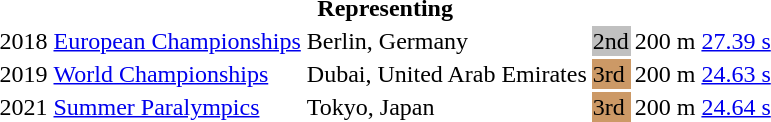<table>
<tr>
<th colspan="6">Representing </th>
</tr>
<tr>
<td>2018</td>
<td><a href='#'>European Championships</a></td>
<td>Berlin, Germany</td>
<td bgcolor="silver">2nd</td>
<td>200 m</td>
<td><a href='#'>27.39 s</a></td>
</tr>
<tr>
<td>2019</td>
<td><a href='#'>World Championships</a></td>
<td>Dubai, United Arab Emirates</td>
<td bgcolor="cc9966">3rd</td>
<td>200 m</td>
<td><a href='#'>24.63 s</a></td>
</tr>
<tr>
<td>2021</td>
<td><a href='#'>Summer Paralympics</a></td>
<td>Tokyo, Japan</td>
<td bgcolor="cc9966">3rd</td>
<td>200 m</td>
<td><a href='#'>24.64 s</a></td>
</tr>
</table>
